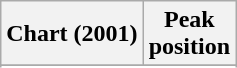<table class="wikitable sortable plainrowheaders" style="text-align:center">
<tr>
<th scope="col">Chart (2001)</th>
<th scope="col">Peak<br> position</th>
</tr>
<tr>
</tr>
<tr>
</tr>
</table>
